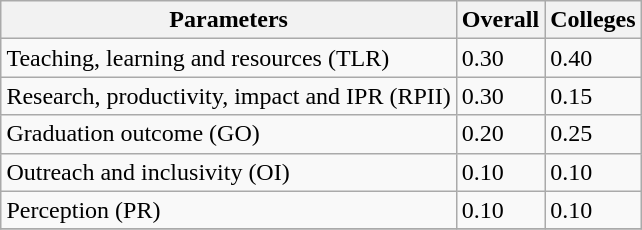<table class="wikitable" style="margin:1em auto;">
<tr>
<th>Parameters</th>
<th>Overall</th>
<th>Colleges</th>
</tr>
<tr>
<td>Teaching, learning  and resources (TLR)</td>
<td>0.30</td>
<td>0.40</td>
</tr>
<tr>
<td>Research, productivity, impact and IPR (RPII)</td>
<td>0.30</td>
<td>0.15</td>
</tr>
<tr>
<td>Graduation outcome (GO)</td>
<td>0.20</td>
<td>0.25</td>
</tr>
<tr>
<td>Outreach and inclusivity (OI)</td>
<td>0.10</td>
<td>0.10</td>
</tr>
<tr>
<td>Perception (PR)</td>
<td>0.10</td>
<td>0.10</td>
</tr>
<tr>
</tr>
</table>
